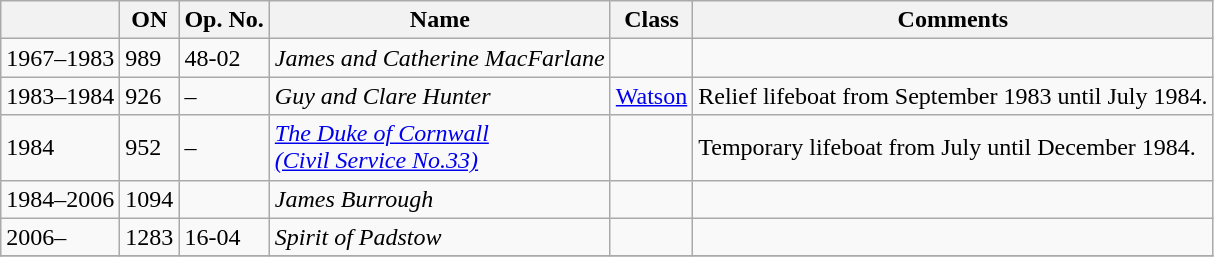<table class="wikitable sortable">
<tr>
<th></th>
<th>ON</th>
<th>Op. No.</th>
<th>Name</th>
<th>Class</th>
<th class=unsortable>Comments</th>
</tr>
<tr>
<td>1967–1983</td>
<td>989</td>
<td>48-02</td>
<td><em>James and Catherine MacFarlane</em></td>
<td></td>
<td></td>
</tr>
<tr>
<td>1983–1984</td>
<td>926</td>
<td>–</td>
<td><em>Guy and Clare Hunter</em></td>
<td><a href='#'>Watson</a></td>
<td>Relief lifeboat from September 1983 until July 1984.</td>
</tr>
<tr>
<td>1984</td>
<td>952</td>
<td>–</td>
<td><a href='#'><em>The Duke of Cornwall<br>(Civil Service No.33)</em></a></td>
<td></td>
<td>Temporary lifeboat from July until December 1984.</td>
</tr>
<tr>
<td>1984–2006</td>
<td>1094</td>
<td></td>
<td><em>James Burrough</em></td>
<td></td>
<td></td>
</tr>
<tr>
<td>2006–</td>
<td>1283</td>
<td>16-04</td>
<td><em>Spirit of Padstow</em></td>
<td></td>
<td></td>
</tr>
<tr>
</tr>
</table>
